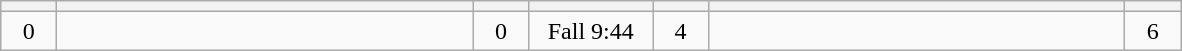<table class="wikitable" style="text-align: center;">
<tr>
<th width=30></th>
<th width=270></th>
<th width=30></th>
<th width=75></th>
<th width=30></th>
<th width=270></th>
<th width=30></th>
</tr>
<tr>
<td>0</td>
<td align=left><strong></strong></td>
<td>0</td>
<td>Fall 9:44</td>
<td>4</td>
<td align=left></td>
<td>6</td>
</tr>
</table>
